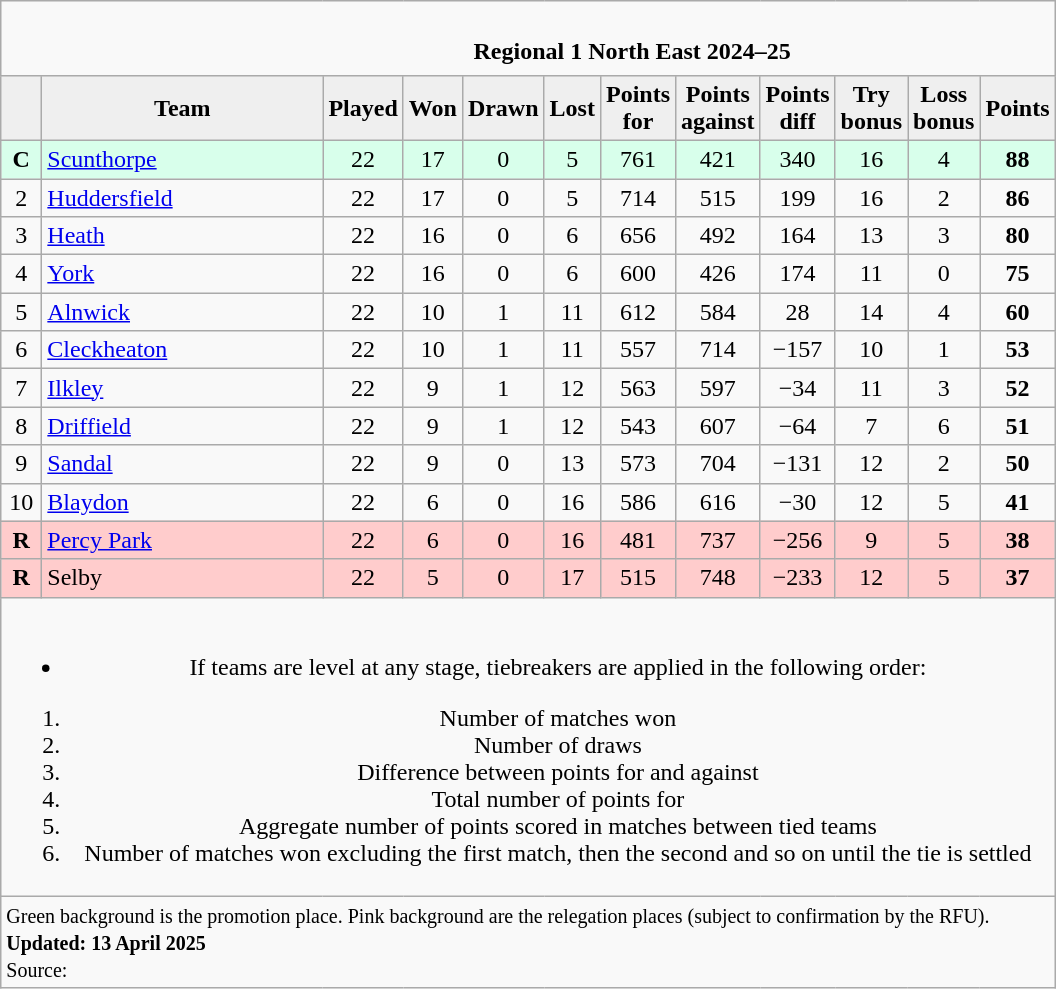<table class="wikitable" style="text-align: center;">
<tr>
<td colspan="15" cellpadding="0" cellspacing="0"><br><table border="0" width="100%" cellpadding="0" cellspacing="0">
<tr>
<td width=20% style="border:0px"></td>
<td style="border:0px"><strong>Regional 1 North East 2024–25</strong></td>
</tr>
</table>
</td>
</tr>
<tr>
<th style="background:#efefef" width="20"></th>
<th style="background:#efefef" width="180">Team</th>
<th style="background:#efefef" width="20">Played</th>
<th style="background:#efefef" width="20">Won</th>
<th style="background:#efefef" width="20">Drawn</th>
<th style="background:#efefef" width="20">Lost</th>
<th style="background:#efefef" width="25">Points for</th>
<th style="background:#efefef" width="20">Points against</th>
<th style="background:#efefef" width="20">Points diff</th>
<th style="background:#efefef" width="20">Try bonus</th>
<th style="background:#efefef" width="20">Loss bonus</th>
<th style="background:#efefef" width="20">Points</th>
</tr>
<tr style="background:#d8ffeb; text-align:center">
<td><strong>C</strong></td>
<td style="text-align:left;"><a href='#'>Scunthorpe</a></td>
<td>22</td>
<td>17</td>
<td>0</td>
<td>5</td>
<td>761</td>
<td>421</td>
<td>340</td>
<td>16</td>
<td>4</td>
<td><strong>88</strong></td>
</tr>
<tr>
<td>2</td>
<td style="text-align:left;"><a href='#'>Huddersfield</a></td>
<td>22</td>
<td>17</td>
<td>0</td>
<td>5</td>
<td>714</td>
<td>515</td>
<td>199</td>
<td>16</td>
<td>2</td>
<td><strong>86</strong></td>
</tr>
<tr>
<td>3</td>
<td style="text-align:left;"><a href='#'>Heath</a></td>
<td>22</td>
<td>16</td>
<td>0</td>
<td>6</td>
<td>656</td>
<td>492</td>
<td>164</td>
<td>13</td>
<td>3</td>
<td><strong>80</strong></td>
</tr>
<tr>
<td>4</td>
<td style="text-align:left;"><a href='#'>York</a></td>
<td>22</td>
<td>16</td>
<td>0</td>
<td>6</td>
<td>600</td>
<td>426</td>
<td>174</td>
<td>11</td>
<td>0</td>
<td><strong>75</strong></td>
</tr>
<tr>
<td>5</td>
<td style="text-align:left;"><a href='#'>Alnwick</a></td>
<td>22</td>
<td>10</td>
<td>1</td>
<td>11</td>
<td>612</td>
<td>584</td>
<td>28</td>
<td>14</td>
<td>4</td>
<td><strong>60</strong></td>
</tr>
<tr>
<td>6</td>
<td style="text-align:left;"><a href='#'>Cleckheaton</a></td>
<td>22</td>
<td>10</td>
<td>1</td>
<td>11</td>
<td>557</td>
<td>714</td>
<td>−157</td>
<td>10</td>
<td>1</td>
<td><strong>53</strong></td>
</tr>
<tr>
<td>7</td>
<td style="text-align:left;"><a href='#'>Ilkley</a></td>
<td>22</td>
<td>9</td>
<td>1</td>
<td>12</td>
<td>563</td>
<td>597</td>
<td>−34</td>
<td>11</td>
<td>3</td>
<td><strong>52</strong></td>
</tr>
<tr>
<td>8</td>
<td style="text-align:left;"><a href='#'>Driffield</a></td>
<td>22</td>
<td>9</td>
<td>1</td>
<td>12</td>
<td>543</td>
<td>607</td>
<td>−64</td>
<td>7</td>
<td>6</td>
<td><strong>51</strong></td>
</tr>
<tr>
<td>9</td>
<td style="text-align:left;"><a href='#'>Sandal</a></td>
<td>22</td>
<td>9</td>
<td>0</td>
<td>13</td>
<td>573</td>
<td>704</td>
<td>−131</td>
<td>12</td>
<td>2</td>
<td><strong>50</strong></td>
</tr>
<tr>
<td>10</td>
<td style="text-align:left;"><a href='#'>Blaydon</a></td>
<td>22</td>
<td>6</td>
<td>0</td>
<td>16</td>
<td>586</td>
<td>616</td>
<td>−30</td>
<td>12</td>
<td>5</td>
<td><strong>41</strong></td>
</tr>
<tr style="background-color:#ffcccc;">
<td><strong>R</strong></td>
<td style="text-align:left;"><a href='#'>Percy Park</a></td>
<td>22</td>
<td>6</td>
<td>0</td>
<td>16</td>
<td>481</td>
<td>737</td>
<td>−256</td>
<td>9</td>
<td>5</td>
<td><strong>38</strong></td>
</tr>
<tr style="background-color:#ffcccc;">
<td><strong>R</strong></td>
<td style="text-align:left;">Selby</td>
<td>22</td>
<td>5</td>
<td>0</td>
<td>17</td>
<td>515</td>
<td>748</td>
<td>−233</td>
<td>12</td>
<td>5</td>
<td><strong>37</strong></td>
</tr>
<tr>
<td colspan="15"><br><ul><li>If teams are level at any stage, tiebreakers are applied in the following order:</li></ul><ol><li>Number of matches won</li><li>Number of draws</li><li>Difference between points for and against</li><li>Total number of points for</li><li>Aggregate number of points scored in matches between tied teams</li><li>Number of matches won excluding the first match, then the second and so on until the tie is settled</li></ol></td>
</tr>
<tr | style="text-align:left;" |>
<td colspan="15" style="border:0px"><small><span>Green background</span> is the promotion place. <span>Pink background</span> are the relegation places (subject to confirmation by the RFU).<br><strong>Updated: 13 April 2025</strong><br>Source:</small></td>
</tr>
</table>
